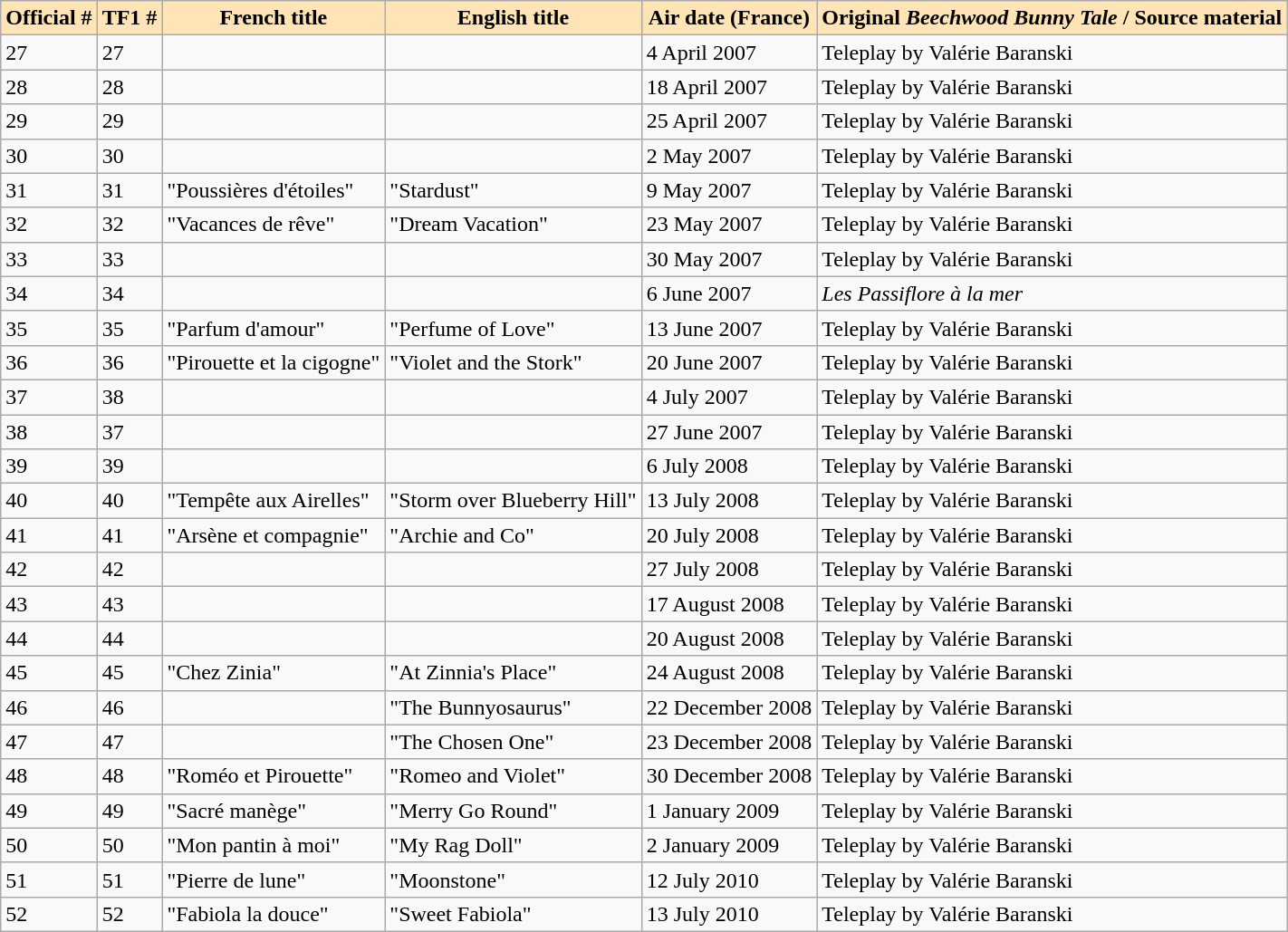<table class="wikitable sortable">
<tr>
<th style="background-color: Moccasin;">Official #</th>
<th style="background-color: Moccasin;">TF1 #</th>
<th style="background-color: Moccasin;">French title</th>
<th style="background-color: Moccasin;">English title</th>
<th style="background-color: Moccasin;">Air date (France)</th>
<th style="background-color: Moccasin;">Original <em>Beechwood Bunny Tale</em> / Source material</th>
</tr>
<tr>
<td>27</td>
<td>27</td>
<td></td>
<td></td>
<td>4 April 2007</td>
<td>Teleplay by Valérie Baranski</td>
</tr>
<tr>
<td>28</td>
<td>28</td>
<td></td>
<td></td>
<td>18 April 2007</td>
<td>Teleplay by Valérie Baranski</td>
</tr>
<tr>
<td>29</td>
<td>29</td>
<td></td>
<td></td>
<td>25 April 2007</td>
<td>Teleplay by Valérie Baranski</td>
</tr>
<tr>
<td>30</td>
<td>30</td>
<td></td>
<td></td>
<td>2 May 2007</td>
<td>Teleplay by Valérie Baranski</td>
</tr>
<tr>
<td>31</td>
<td>31</td>
<td>"Poussières d'étoiles"</td>
<td>"Stardust"</td>
<td>9 May 2007</td>
<td>Teleplay by Valérie Baranski</td>
</tr>
<tr>
<td>32</td>
<td>32</td>
<td>"Vacances de rêve"</td>
<td>"Dream Vacation"</td>
<td>23 May 2007</td>
<td>Teleplay by Valérie Baranski</td>
</tr>
<tr>
<td>33</td>
<td>33</td>
<td></td>
<td></td>
<td>30 May 2007</td>
<td>Teleplay by Valérie Baranski</td>
</tr>
<tr>
<td>34</td>
<td>34</td>
<td></td>
<td></td>
<td>6 June 2007</td>
<td><em>Les Passiflore à la mer</em></td>
</tr>
<tr>
<td>35</td>
<td>35</td>
<td>"Parfum d'amour"</td>
<td>"Perfume of Love"</td>
<td>13 June 2007</td>
<td>Teleplay by Valérie Baranski</td>
</tr>
<tr>
<td>36</td>
<td>36</td>
<td>"Pirouette et la cigogne"</td>
<td>"Violet and the Stork"</td>
<td>20 June 2007</td>
<td>Teleplay by Valérie Baranski</td>
</tr>
<tr>
<td>37</td>
<td>38</td>
<td></td>
<td></td>
<td>4 July 2007</td>
<td>Teleplay by Valérie Baranski</td>
</tr>
<tr>
<td>38</td>
<td>37</td>
<td></td>
<td></td>
<td>27 June 2007</td>
<td>Teleplay by Valérie Baranski</td>
</tr>
<tr>
<td>39</td>
<td>39</td>
<td></td>
<td></td>
<td>6 July 2008</td>
<td>Teleplay by Valérie Baranski</td>
</tr>
<tr>
<td>40</td>
<td>40</td>
<td>"Tempête aux Airelles"</td>
<td>"Storm over Blueberry Hill"</td>
<td>13 July 2008</td>
<td>Teleplay by Valérie Baranski</td>
</tr>
<tr>
<td>41</td>
<td>41</td>
<td>"Arsène et compagnie"</td>
<td>"Archie and Co"</td>
<td>20 July 2008</td>
<td>Teleplay by Valérie Baranski</td>
</tr>
<tr>
<td>42</td>
<td>42</td>
<td></td>
<td></td>
<td>27 July 2008</td>
<td>Teleplay by Valérie Baranski</td>
</tr>
<tr>
<td>43</td>
<td>43</td>
<td></td>
<td></td>
<td>17 August 2008</td>
<td>Teleplay by Valérie Baranski</td>
</tr>
<tr>
<td>44</td>
<td>44</td>
<td></td>
<td></td>
<td>20 August 2008</td>
<td>Teleplay by Valérie Baranski</td>
</tr>
<tr>
<td>45</td>
<td>45</td>
<td>"Chez Zinia"</td>
<td>"At Zinnia's Place"</td>
<td>24 August 2008</td>
<td>Teleplay by Valérie Baranski</td>
</tr>
<tr>
<td>46</td>
<td>46</td>
<td></td>
<td>"The Bunnyosaurus"</td>
<td>22 December 2008</td>
<td>Teleplay by Valérie Baranski</td>
</tr>
<tr>
<td>47</td>
<td>47</td>
<td></td>
<td>"The Chosen One"</td>
<td>23 December 2008</td>
<td>Teleplay by Valérie Baranski</td>
</tr>
<tr>
<td>48</td>
<td>48</td>
<td>"Roméo et Pirouette"</td>
<td>"Romeo and Violet"</td>
<td>30 December 2008</td>
<td>Teleplay by Valérie Baranski</td>
</tr>
<tr>
<td>49</td>
<td>49</td>
<td>"Sacré manège"</td>
<td>"Merry Go Round"</td>
<td>1 January 2009</td>
<td>Teleplay by Valérie Baranski</td>
</tr>
<tr>
<td>50</td>
<td>50</td>
<td>"Mon pantin à moi"</td>
<td>"My Rag Doll"</td>
<td>2 January 2009</td>
<td>Teleplay by Valérie Baranski</td>
</tr>
<tr>
<td>51</td>
<td>51</td>
<td>"Pierre de lune"</td>
<td>"Moonstone"</td>
<td>12 July 2010</td>
<td>Teleplay by Valérie Baranski</td>
</tr>
<tr>
<td>52</td>
<td>52</td>
<td>"Fabiola la douce"</td>
<td>"Sweet Fabiola"</td>
<td>13 July 2010</td>
<td>Teleplay by Valérie Baranski</td>
</tr>
</table>
